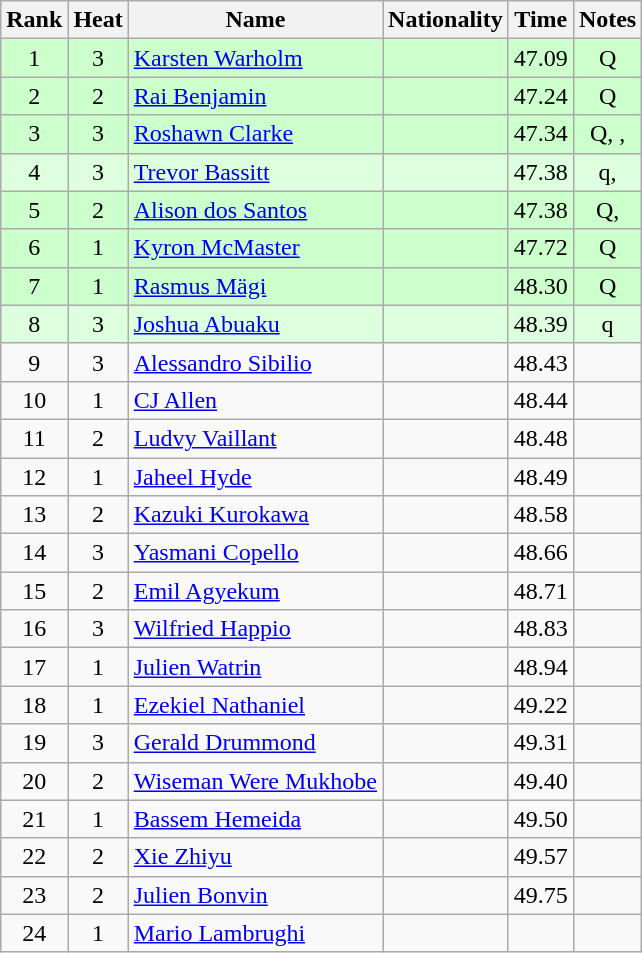<table class="wikitable sortable" style="text-align:center">
<tr>
<th>Rank</th>
<th>Heat</th>
<th>Name</th>
<th>Nationality</th>
<th>Time</th>
<th>Notes</th>
</tr>
<tr bgcolor=ccffcc>
<td>1</td>
<td>3</td>
<td align="left"><a href='#'>Karsten Warholm</a></td>
<td align="left"></td>
<td>47.09</td>
<td>Q</td>
</tr>
<tr bgcolor=ccffcc>
<td>2</td>
<td>2</td>
<td align="left"><a href='#'>Rai Benjamin</a></td>
<td align="left"></td>
<td>47.24</td>
<td>Q</td>
</tr>
<tr bgcolor=ccffcc>
<td>3</td>
<td>3</td>
<td align="left"><a href='#'>Roshawn Clarke</a></td>
<td align="left"></td>
<td>47.34</td>
<td>Q, , </td>
</tr>
<tr bgcolor=ddffdd>
<td>4</td>
<td>3</td>
<td align="left"><a href='#'>Trevor Bassitt</a></td>
<td align="left"></td>
<td>47.38</td>
<td>q, </td>
</tr>
<tr bgcolor=ccffcc>
<td>5</td>
<td>2</td>
<td align="left"><a href='#'>Alison dos Santos</a></td>
<td align="left"></td>
<td>47.38</td>
<td>Q, </td>
</tr>
<tr bgcolor=ccffcc>
<td>6</td>
<td>1</td>
<td align="left"><a href='#'>Kyron McMaster</a></td>
<td align="left"></td>
<td>47.72</td>
<td>Q</td>
</tr>
<tr bgcolor=ccffcc>
<td>7</td>
<td>1</td>
<td align="left"><a href='#'>Rasmus Mägi</a></td>
<td align="left"></td>
<td>48.30</td>
<td>Q</td>
</tr>
<tr bgcolor=ddffdd>
<td>8</td>
<td>3</td>
<td align="left"><a href='#'>Joshua Abuaku</a></td>
<td align="left"></td>
<td>48.39</td>
<td>q</td>
</tr>
<tr>
<td>9</td>
<td>3</td>
<td align="left"><a href='#'>Alessandro Sibilio</a></td>
<td align="left"></td>
<td>48.43</td>
<td></td>
</tr>
<tr>
<td>10</td>
<td>1</td>
<td align="left"><a href='#'>CJ Allen</a></td>
<td align="left"></td>
<td>48.44</td>
<td></td>
</tr>
<tr>
<td>11</td>
<td>2</td>
<td align="left"><a href='#'>Ludvy Vaillant</a></td>
<td align="left"></td>
<td>48.48</td>
<td></td>
</tr>
<tr>
<td>12</td>
<td>1</td>
<td align="left"><a href='#'>Jaheel Hyde</a></td>
<td align="left"></td>
<td>48.49</td>
<td></td>
</tr>
<tr>
<td>13</td>
<td>2</td>
<td align="left"><a href='#'>Kazuki Kurokawa</a></td>
<td align="left"></td>
<td>48.58</td>
<td></td>
</tr>
<tr>
<td>14</td>
<td>3</td>
<td align="left"><a href='#'>Yasmani Copello</a></td>
<td align="left"></td>
<td>48.66</td>
<td></td>
</tr>
<tr>
<td>15</td>
<td>2</td>
<td align="left"><a href='#'>Emil Agyekum</a></td>
<td align="left"></td>
<td>48.71</td>
<td></td>
</tr>
<tr>
<td>16</td>
<td>3</td>
<td align="left"><a href='#'>Wilfried Happio</a></td>
<td align="left"></td>
<td>48.83</td>
<td></td>
</tr>
<tr>
<td>17</td>
<td>1</td>
<td align="left"><a href='#'>Julien Watrin</a></td>
<td align="left"></td>
<td>48.94</td>
<td></td>
</tr>
<tr>
<td>18</td>
<td>1</td>
<td align="left"><a href='#'>Ezekiel Nathaniel</a></td>
<td align="left"></td>
<td>49.22</td>
<td></td>
</tr>
<tr>
<td>19</td>
<td>3</td>
<td align="left"><a href='#'>Gerald Drummond</a></td>
<td align="left"></td>
<td>49.31</td>
<td></td>
</tr>
<tr>
<td>20</td>
<td>2</td>
<td align="left"><a href='#'>Wiseman Were Mukhobe</a></td>
<td align="left"></td>
<td>49.40</td>
<td></td>
</tr>
<tr>
<td>21</td>
<td>1</td>
<td align="left"><a href='#'>Bassem Hemeida</a></td>
<td align="left"></td>
<td>49.50</td>
<td></td>
</tr>
<tr>
<td>22</td>
<td>2</td>
<td align="left"><a href='#'>Xie Zhiyu</a></td>
<td align="left"></td>
<td>49.57</td>
<td></td>
</tr>
<tr>
<td>23</td>
<td>2</td>
<td align="left"><a href='#'>Julien Bonvin</a></td>
<td align="left"></td>
<td>49.75</td>
<td></td>
</tr>
<tr>
<td>24</td>
<td>1</td>
<td align="left"><a href='#'>Mario Lambrughi</a></td>
<td align="left"></td>
<td></td>
<td></td>
</tr>
</table>
